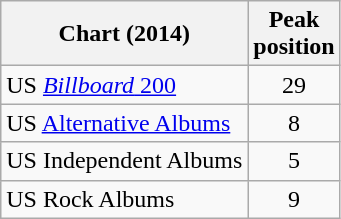<table class="wikitable">
<tr>
<th>Chart (2014)</th>
<th>Peak<br>position</th>
</tr>
<tr>
<td>US <a href='#'><em>Billboard</em> 200</a></td>
<td style="text-align:center;">29</td>
</tr>
<tr>
<td>US <a href='#'>Alternative Albums</a></td>
<td style="text-align:center;">8</td>
</tr>
<tr>
<td>US Independent Albums</td>
<td style="text-align:center;">5</td>
</tr>
<tr>
<td>US Rock Albums</td>
<td style="text-align:center;">9</td>
</tr>
</table>
